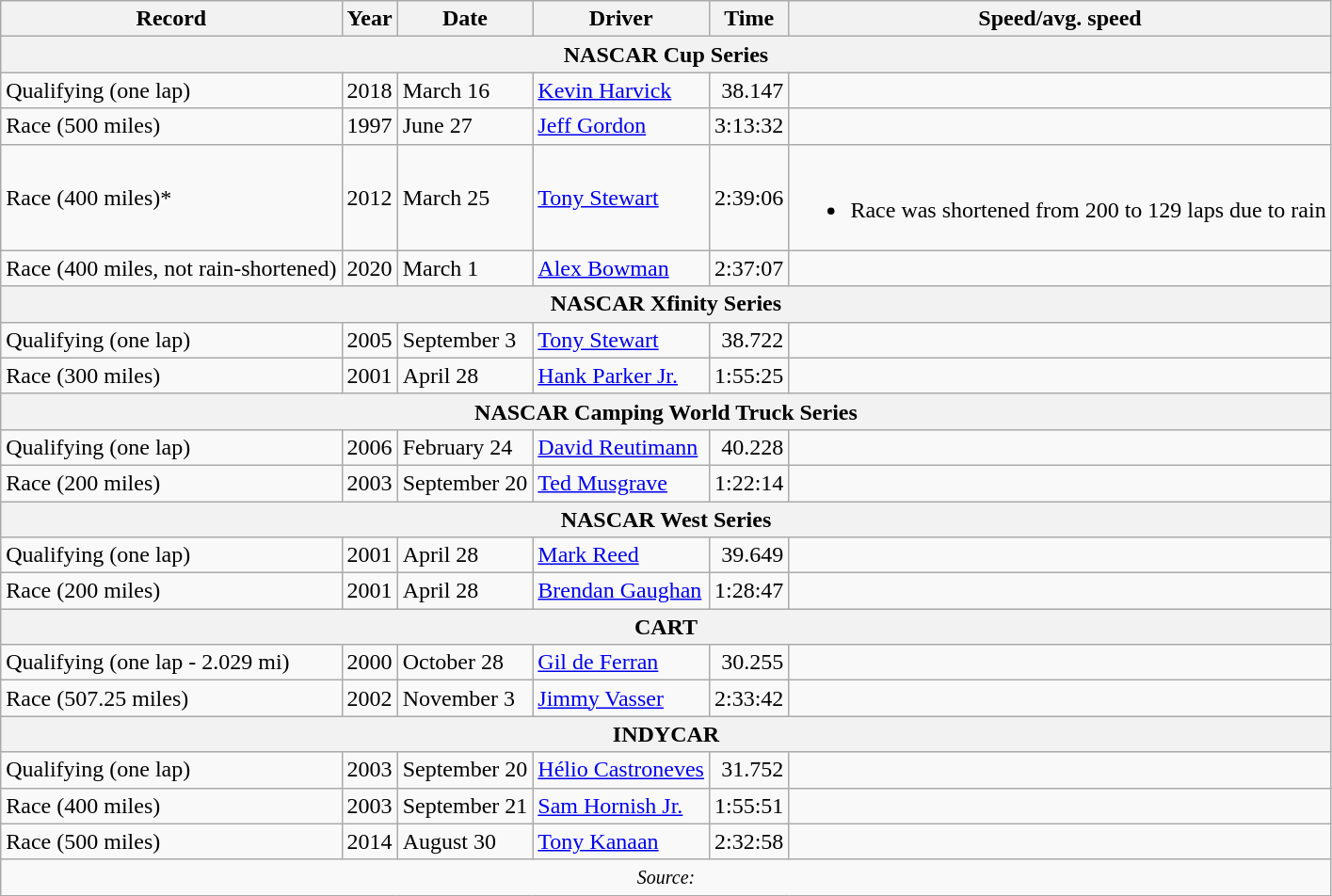<table class="wikitable">
<tr>
<th><strong>Record</strong></th>
<th><strong>Year</strong></th>
<th><strong>Date</strong></th>
<th><strong>Driver</strong></th>
<th><strong>Time</strong></th>
<th><strong>Speed/avg. speed</strong></th>
</tr>
<tr>
<th colspan=7><strong>NASCAR Cup Series</strong></th>
</tr>
<tr>
<td>Qualifying (one lap)</td>
<td>2018</td>
<td>March 16</td>
<td><a href='#'>Kevin Harvick</a></td>
<td align=right>38.147</td>
<td></td>
</tr>
<tr>
<td>Race (500 miles)</td>
<td>1997</td>
<td>June 27</td>
<td><a href='#'>Jeff Gordon</a></td>
<td align=right>3:13:32</td>
<td></td>
</tr>
<tr>
<td>Race (400 miles)*</td>
<td>2012</td>
<td>March 25</td>
<td><a href='#'>Tony Stewart</a></td>
<td align=right>2:39:06</td>
<td><br><ul><li>Race was shortened from 200 to 129 laps due to rain</li></ul></td>
</tr>
<tr>
<td>Race (400 miles, not rain-shortened)</td>
<td>2020</td>
<td>March 1</td>
<td><a href='#'>Alex Bowman</a></td>
<td align=right>2:37:07</td>
<td></td>
</tr>
<tr>
<th colspan=7><strong>NASCAR Xfinity Series</strong></th>
</tr>
<tr>
<td>Qualifying (one lap)</td>
<td>2005</td>
<td>September 3</td>
<td><a href='#'>Tony Stewart</a></td>
<td align=right>38.722</td>
<td></td>
</tr>
<tr>
<td>Race (300 miles)</td>
<td>2001</td>
<td>April 28</td>
<td><a href='#'>Hank Parker Jr.</a></td>
<td align=right>1:55:25</td>
<td></td>
</tr>
<tr>
<th colspan=7><strong>NASCAR Camping World Truck Series</strong></th>
</tr>
<tr>
<td>Qualifying (one lap)</td>
<td>2006</td>
<td>February 24</td>
<td><a href='#'>David Reutimann</a></td>
<td align=right>40.228</td>
<td></td>
</tr>
<tr>
<td>Race (200 miles)</td>
<td>2003</td>
<td>September 20</td>
<td><a href='#'>Ted Musgrave</a></td>
<td align=right>1:22:14</td>
<td></td>
</tr>
<tr>
<th colspan=7><strong>NASCAR West Series</strong></th>
</tr>
<tr>
<td>Qualifying (one lap)</td>
<td>2001</td>
<td>April 28</td>
<td><a href='#'>Mark Reed</a></td>
<td align=right>39.649</td>
<td></td>
</tr>
<tr>
<td>Race (200 miles)</td>
<td>2001</td>
<td>April 28</td>
<td><a href='#'>Brendan Gaughan</a></td>
<td align=right>1:28:47</td>
<td></td>
</tr>
<tr>
<th colspan=7><strong>CART</strong></th>
</tr>
<tr>
<td>Qualifying (one lap - 2.029 mi)</td>
<td>2000</td>
<td>October 28</td>
<td><a href='#'>Gil de Ferran</a></td>
<td align=right>30.255</td>
<td></td>
</tr>
<tr>
<td>Race (507.25 miles)</td>
<td>2002</td>
<td>November 3</td>
<td><a href='#'>Jimmy Vasser</a></td>
<td align=right>2:33:42</td>
<td></td>
</tr>
<tr>
<th colspan=7><strong>INDYCAR</strong></th>
</tr>
<tr>
<td>Qualifying (one lap)</td>
<td>2003</td>
<td>September 20</td>
<td><a href='#'>Hélio Castroneves</a></td>
<td align=right>31.752</td>
<td></td>
</tr>
<tr>
<td>Race (400 miles)</td>
<td>2003</td>
<td>September 21</td>
<td><a href='#'>Sam Hornish Jr.</a></td>
<td align=right>1:55:51</td>
<td></td>
</tr>
<tr>
<td>Race (500 miles)</td>
<td>2014</td>
<td>August 30</td>
<td><a href='#'>Tony Kanaan</a></td>
<td align=right>2:32:58</td>
<td></td>
</tr>
<tr>
<td colspan=7 style="text-align: center;"><small><em>Source:</em></small></td>
</tr>
</table>
